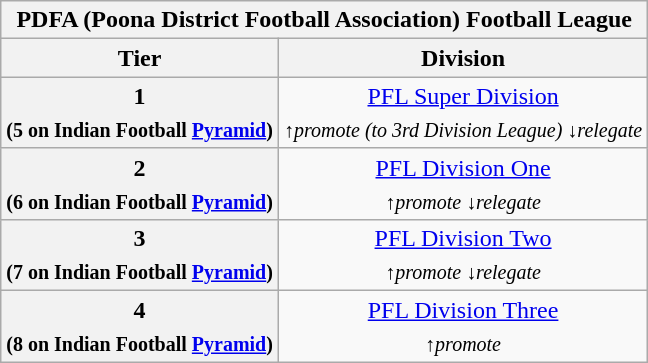<table class="wikitable" style="text-align:center;">
<tr>
<th colspan="2">PDFA (Poona District Football Association) Football League</th>
</tr>
<tr>
<th>Tier</th>
<th>Division</th>
</tr>
<tr>
<th>1<br><sub>(5 on Indian Football <a href='#'>Pyramid</a>)</sub></th>
<td><a href='#'>PFL Super Division</a><br><em><sub>↑promote (to 3rd Division League) ↓relegate</sub></em></td>
</tr>
<tr>
<th>2<br><sub>(6 on Indian Football <a href='#'>Pyramid</a>)</sub></th>
<td><a href='#'>PFL Division One</a><br><em><sub>↑promote ↓relegate</sub></em></td>
</tr>
<tr>
<th>3<br><sub>(7 on Indian Football <a href='#'>Pyramid</a>)</sub></th>
<td><a href='#'>PFL Division Two</a><br><em><sub>↑promote ↓relegate</sub></em></td>
</tr>
<tr>
<th>4<br><sub>(8 on Indian Football <a href='#'>Pyramid</a>)</sub></th>
<td><a href='#'>PFL Division Three</a><br><em><sub>↑promote</sub></em></td>
</tr>
</table>
